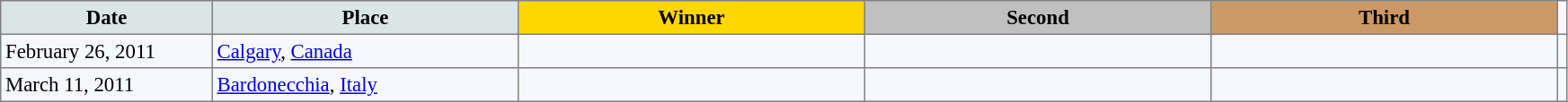<table bgcolor="#f7f8ff" cellpadding="3" cellspacing="0" border="1" style="font-size: 95%; border: gray solid 1px; border-collapse: collapse;">
<tr bgcolor="#CCCCCC">
<td align="center" bgcolor="#DCE5E5" width="150"><strong>Date</strong></td>
<td align="center" bgcolor="#DCE5E5" width="220"><strong>Place</strong></td>
<td align="center" bgcolor="gold" width="250"><strong>Winner</strong></td>
<td align="center" bgcolor="silver" width="250"><strong>Second</strong></td>
<td align="center" bgcolor="CC9966" width="250"><strong>Third</strong></td>
</tr>
<tr align="left">
<td>February 26, 2011</td>
<td> <a href='#'>Calgary</a>, <a href='#'>Canada</a></td>
<td></td>
<td></td>
<td></td>
<td></td>
</tr>
<tr align="left">
<td>March 11, 2011</td>
<td> <a href='#'>Bardonecchia</a>, <a href='#'>Italy</a></td>
<td></td>
<td></td>
<td></td>
<td></td>
</tr>
</table>
